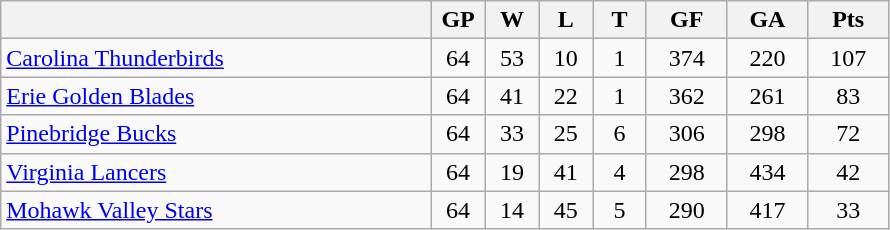<table class="wikitable">
<tr>
<th width="40%"></th>
<th width="5%">GP</th>
<th width="5%">W</th>
<th width="5%">L</th>
<th width="5%">T</th>
<th width="7.5%">GF</th>
<th width="7.5%">GA</th>
<th width="7.5%">Pts</th>
</tr>
<tr align="center">
<td align="left"><a href='#'>Carolina Thunderbirds</a></td>
<td>64</td>
<td>53</td>
<td>10</td>
<td>1</td>
<td>374</td>
<td>220</td>
<td>107</td>
</tr>
<tr align="center">
<td align="left"><a href='#'>Erie Golden Blades</a></td>
<td>64</td>
<td>41</td>
<td>22</td>
<td>1</td>
<td>362</td>
<td>261</td>
<td>83</td>
</tr>
<tr align="center">
<td align="left"><a href='#'>Pinebridge Bucks</a></td>
<td>64</td>
<td>33</td>
<td>25</td>
<td>6</td>
<td>306</td>
<td>298</td>
<td>72</td>
</tr>
<tr align="center">
<td align="left"><a href='#'>Virginia Lancers</a></td>
<td>64</td>
<td>19</td>
<td>41</td>
<td>4</td>
<td>298</td>
<td>434</td>
<td>42</td>
</tr>
<tr align="center">
<td align="left"><a href='#'>Mohawk Valley Stars</a></td>
<td>64</td>
<td>14</td>
<td>45</td>
<td>5</td>
<td>290</td>
<td>417</td>
<td>33</td>
</tr>
</table>
